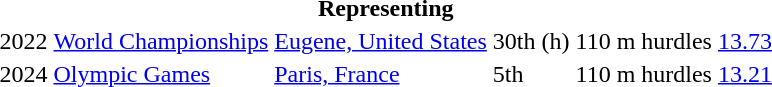<table>
<tr>
<th colspan="6">Representing </th>
</tr>
<tr>
<td>2022</td>
<td><a href='#'>World Championships</a></td>
<td><a href='#'>Eugene, United States</a></td>
<td>30th (h)</td>
<td>110 m hurdles</td>
<td><a href='#'>13.73</a></td>
</tr>
<tr>
<td>2024</td>
<td><a href='#'>Olympic Games</a></td>
<td><a href='#'>Paris, France</a></td>
<td>5th</td>
<td>110 m hurdles</td>
<td><a href='#'>13.21</a></td>
</tr>
<tr>
</tr>
</table>
